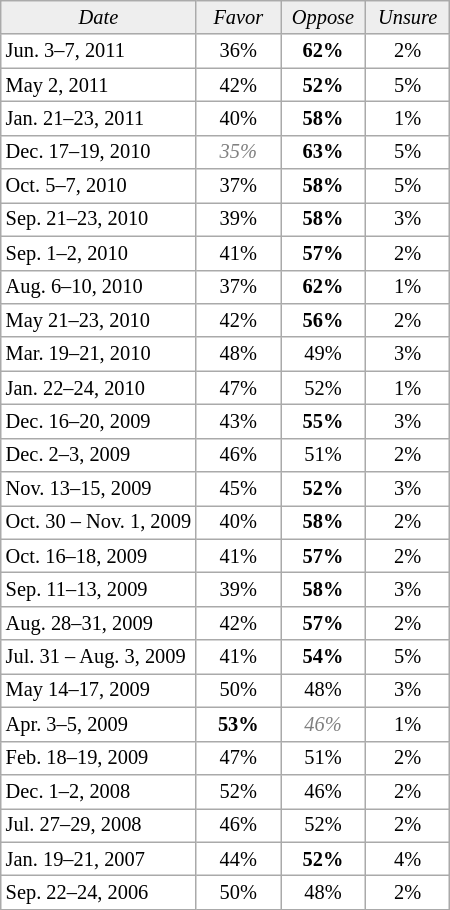<table class="wikitable" style="background:white; text-align:center; font-size:85%;">
<tr>
<td style="background:#eee"><em>Date</em></td>
<td style="background:#eee; width:50px;"><em>Favor</em></td>
<td style="background:#eee; width:50px;"><em>Oppose</em></td>
<td style="width:50px; background:#eee;"><em>Unsure</em></td>
</tr>
<tr>
<td style="text-align:left">Jun. 3–7, 2011</td>
<td>36%</td>
<td><strong>62%</strong></td>
<td>2%</td>
</tr>
<tr>
<td style="text-align:left">May 2, 2011</td>
<td>42%</td>
<td><strong>52%</strong></td>
<td>5%</td>
</tr>
<tr>
<td style="text-align:left">Jan. 21–23, 2011</td>
<td>40%</td>
<td><strong>58%</strong></td>
<td>1%</td>
</tr>
<tr>
<td style="text-align:left">Dec. 17–19, 2010</td>
<td style="color:gray"><em>35%</em></td>
<td><strong>63%</strong></td>
<td>5%</td>
</tr>
<tr>
<td style="text-align:left">Oct. 5–7, 2010</td>
<td>37%</td>
<td><strong>58%</strong></td>
<td>5%</td>
</tr>
<tr>
<td style="text-align:left">Sep. 21–23, 2010</td>
<td>39%</td>
<td><strong>58%</strong></td>
<td>3%</td>
</tr>
<tr>
<td style="text-align:left">Sep. 1–2, 2010</td>
<td>41%</td>
<td><strong>57%</strong></td>
<td>2%</td>
</tr>
<tr>
<td style="text-align:left">Aug. 6–10, 2010</td>
<td>37%</td>
<td><strong>62%</strong></td>
<td>1%</td>
</tr>
<tr>
<td style="text-align:left">May 21–23, 2010</td>
<td>42%</td>
<td><strong>56%</strong></td>
<td>2%</td>
</tr>
<tr>
<td style="text-align:left">Mar. 19–21, 2010</td>
<td>48%</td>
<td>49%</td>
<td>3%</td>
</tr>
<tr>
<td style="text-align:left">Jan. 22–24, 2010</td>
<td>47%</td>
<td>52%</td>
<td>1%</td>
</tr>
<tr>
<td style="text-align:left">Dec. 16–20, 2009</td>
<td>43%</td>
<td><strong>55%</strong></td>
<td>3%</td>
</tr>
<tr>
<td style="text-align:left">Dec. 2–3, 2009</td>
<td>46%</td>
<td>51%</td>
<td>2%</td>
</tr>
<tr>
<td style="text-align:left">Nov. 13–15, 2009</td>
<td>45%</td>
<td><strong>52%</strong></td>
<td>3%</td>
</tr>
<tr>
<td style="text-align:left">Oct. 30 – Nov. 1, 2009</td>
<td>40%</td>
<td><strong>58%</strong></td>
<td>2%</td>
</tr>
<tr>
<td style="text-align:left">Oct. 16–18, 2009</td>
<td>41%</td>
<td><strong>57%</strong></td>
<td>2%</td>
</tr>
<tr>
<td style="text-align:left">Sep. 11–13, 2009</td>
<td>39%</td>
<td><strong>58%</strong></td>
<td>3%</td>
</tr>
<tr>
<td style="text-align:left">Aug. 28–31, 2009</td>
<td>42%</td>
<td><strong>57%</strong></td>
<td>2%</td>
</tr>
<tr>
<td style="text-align:left">Jul. 31 – Aug. 3, 2009</td>
<td>41%</td>
<td><strong>54%</strong></td>
<td>5%</td>
</tr>
<tr>
<td style="text-align:left">May 14–17, 2009</td>
<td>50%</td>
<td>48%</td>
<td>3%</td>
</tr>
<tr>
<td style="text-align:left">Apr. 3–5, 2009</td>
<td><strong>53%</strong></td>
<td style="color:gray"><em>46%</em></td>
<td>1%</td>
</tr>
<tr>
<td style="text-align:left">Feb. 18–19, 2009</td>
<td>47%</td>
<td>51%</td>
<td>2%</td>
</tr>
<tr>
<td style="text-align:left">Dec. 1–2, 2008</td>
<td>52%</td>
<td>46%</td>
<td>2%</td>
</tr>
<tr>
<td style="text-align:left">Jul. 27–29, 2008</td>
<td>46%</td>
<td>52%</td>
<td>2%</td>
</tr>
<tr>
<td style="text-align:left">Jan. 19–21, 2007</td>
<td>44%</td>
<td><strong>52%</strong></td>
<td>4%</td>
</tr>
<tr>
<td style="text-align:left">Sep. 22–24, 2006</td>
<td>50%</td>
<td>48%</td>
<td>2%</td>
</tr>
</table>
